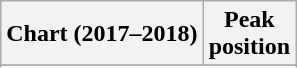<table class="wikitable sortable plainrowheaders">
<tr>
<th>Chart (2017–2018)</th>
<th>Peak<br>position</th>
</tr>
<tr>
</tr>
<tr>
</tr>
<tr>
</tr>
</table>
